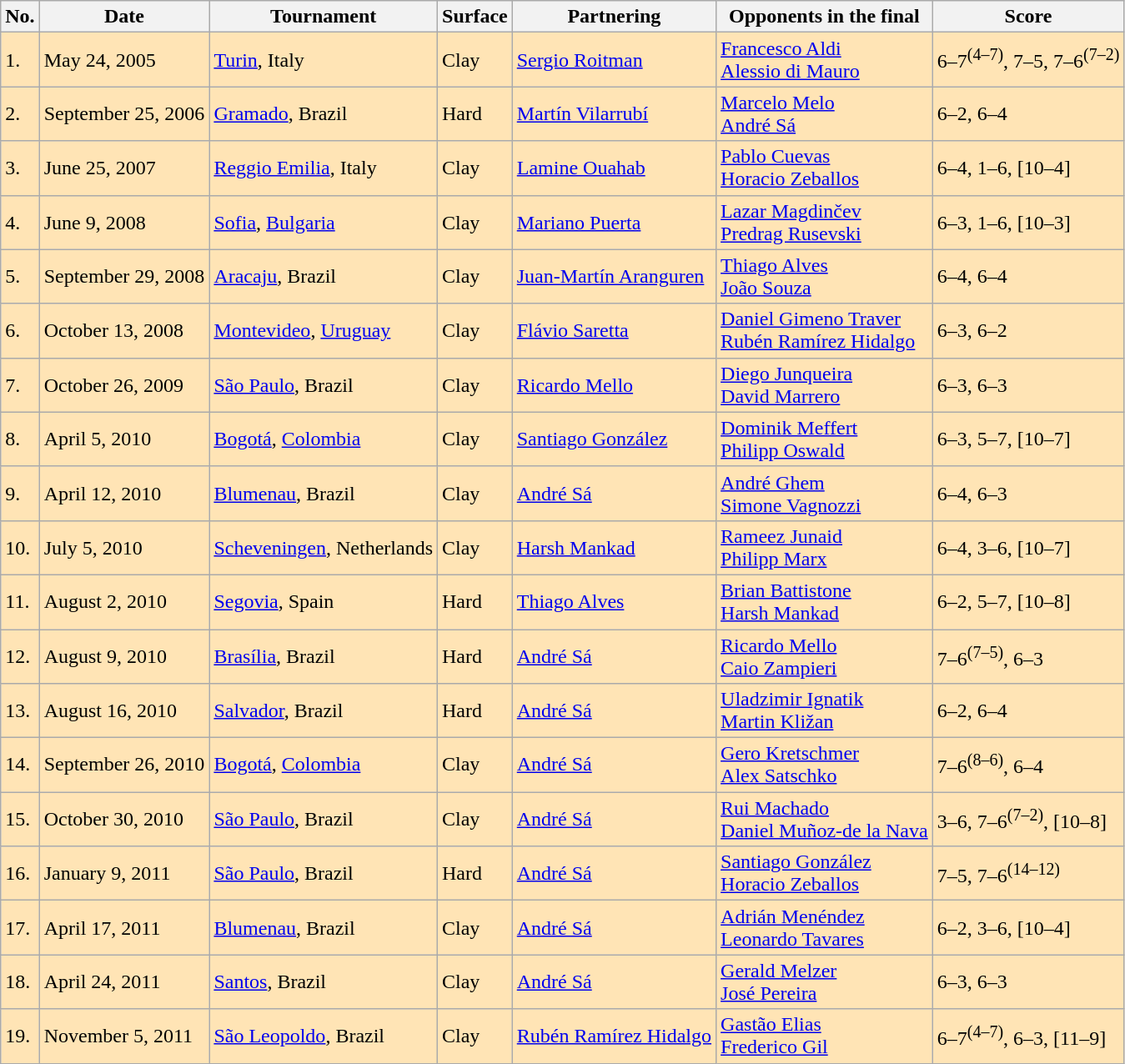<table class="sortable wikitable">
<tr>
<th>No.</th>
<th>Date</th>
<th>Tournament</th>
<th>Surface</th>
<th>Partnering</th>
<th>Opponents in the final</th>
<th>Score</th>
</tr>
<tr bgcolor="moccasin">
<td>1.</td>
<td>May 24, 2005</td>
<td><a href='#'>Turin</a>, Italy</td>
<td>Clay</td>
<td> <a href='#'>Sergio Roitman</a></td>
<td> <a href='#'>Francesco Aldi</a> <br>  <a href='#'>Alessio di Mauro</a></td>
<td>6–7<sup>(4–7)</sup>, 7–5, 7–6<sup>(7–2)</sup></td>
</tr>
<tr bgcolor="moccasin">
<td>2.</td>
<td>September 25, 2006</td>
<td><a href='#'>Gramado</a>, Brazil</td>
<td>Hard</td>
<td> <a href='#'>Martín Vilarrubí</a></td>
<td> <a href='#'>Marcelo Melo</a> <br>  <a href='#'>André Sá</a></td>
<td>6–2, 6–4</td>
</tr>
<tr bgcolor="moccasin">
<td>3.</td>
<td>June 25, 2007</td>
<td><a href='#'>Reggio Emilia</a>, Italy</td>
<td>Clay</td>
<td> <a href='#'>Lamine Ouahab</a></td>
<td> <a href='#'>Pablo Cuevas</a> <br>  <a href='#'>Horacio Zeballos</a></td>
<td>6–4, 1–6, [10–4]</td>
</tr>
<tr bgcolor="moccasin">
<td>4.</td>
<td>June 9, 2008</td>
<td><a href='#'>Sofia</a>, <a href='#'>Bulgaria</a></td>
<td>Clay</td>
<td> <a href='#'>Mariano Puerta</a></td>
<td> <a href='#'>Lazar Magdinčev</a> <br>  <a href='#'>Predrag Rusevski</a></td>
<td>6–3, 1–6, [10–3]</td>
</tr>
<tr bgcolor="moccasin">
<td>5.</td>
<td>September 29, 2008</td>
<td><a href='#'>Aracaju</a>, Brazil</td>
<td>Clay</td>
<td> <a href='#'>Juan-Martín Aranguren</a></td>
<td> <a href='#'>Thiago Alves</a> <br>  <a href='#'>João Souza</a></td>
<td>6–4, 6–4</td>
</tr>
<tr bgcolor="moccasin">
<td>6.</td>
<td>October 13, 2008</td>
<td><a href='#'>Montevideo</a>, <a href='#'>Uruguay</a></td>
<td>Clay</td>
<td> <a href='#'>Flávio Saretta</a></td>
<td> <a href='#'>Daniel Gimeno Traver</a> <br>  <a href='#'>Rubén Ramírez Hidalgo</a></td>
<td>6–3, 6–2</td>
</tr>
<tr bgcolor="moccasin">
<td>7.</td>
<td>October 26, 2009</td>
<td><a href='#'>São Paulo</a>, Brazil</td>
<td>Clay</td>
<td> <a href='#'>Ricardo Mello</a></td>
<td> <a href='#'>Diego Junqueira</a> <br>  <a href='#'>David Marrero</a></td>
<td>6–3, 6–3</td>
</tr>
<tr bgcolor="moccasin">
<td>8.</td>
<td>April 5, 2010</td>
<td><a href='#'>Bogotá</a>, <a href='#'>Colombia</a></td>
<td>Clay</td>
<td> <a href='#'>Santiago González</a></td>
<td> <a href='#'>Dominik Meffert</a> <br>  <a href='#'>Philipp Oswald</a></td>
<td>6–3, 5–7, [10–7]</td>
</tr>
<tr bgcolor="moccasin">
<td>9.</td>
<td>April 12, 2010</td>
<td><a href='#'>Blumenau</a>, Brazil</td>
<td>Clay</td>
<td> <a href='#'>André Sá</a></td>
<td> <a href='#'>André Ghem</a> <br>  <a href='#'>Simone Vagnozzi</a></td>
<td>6–4, 6–3</td>
</tr>
<tr bgcolor="moccasin">
<td>10.</td>
<td>July 5, 2010</td>
<td><a href='#'>Scheveningen</a>, Netherlands</td>
<td>Clay</td>
<td> <a href='#'>Harsh Mankad</a></td>
<td> <a href='#'>Rameez Junaid</a> <br>  <a href='#'>Philipp Marx</a></td>
<td>6–4, 3–6, [10–7]</td>
</tr>
<tr bgcolor="moccasin">
<td>11.</td>
<td>August 2, 2010</td>
<td><a href='#'>Segovia</a>, Spain</td>
<td>Hard</td>
<td> <a href='#'>Thiago Alves</a></td>
<td> <a href='#'>Brian Battistone</a> <br>  <a href='#'>Harsh Mankad</a></td>
<td>6–2, 5–7, [10–8]</td>
</tr>
<tr bgcolor="moccasin">
<td>12.</td>
<td>August 9, 2010</td>
<td><a href='#'>Brasília</a>, Brazil</td>
<td>Hard</td>
<td> <a href='#'>André Sá</a></td>
<td> <a href='#'>Ricardo Mello</a> <br>  <a href='#'>Caio Zampieri</a></td>
<td>7–6<sup>(7–5)</sup>, 6–3</td>
</tr>
<tr bgcolor="moccasin">
<td>13.</td>
<td>August 16, 2010</td>
<td><a href='#'>Salvador</a>, Brazil</td>
<td>Hard</td>
<td> <a href='#'>André Sá</a></td>
<td> <a href='#'>Uladzimir Ignatik</a> <br>  <a href='#'>Martin Kližan</a></td>
<td>6–2, 6–4</td>
</tr>
<tr bgcolor="moccasin">
<td>14.</td>
<td>September 26, 2010</td>
<td><a href='#'>Bogotá</a>, <a href='#'>Colombia</a></td>
<td>Clay</td>
<td> <a href='#'>André Sá</a></td>
<td> <a href='#'>Gero Kretschmer</a> <br>  <a href='#'>Alex Satschko</a></td>
<td>7–6<sup>(8–6)</sup>, 6–4</td>
</tr>
<tr bgcolor="moccasin">
<td>15.</td>
<td>October 30, 2010</td>
<td><a href='#'>São Paulo</a>, Brazil</td>
<td>Clay</td>
<td> <a href='#'>André Sá</a></td>
<td> <a href='#'>Rui Machado</a> <br>  <a href='#'>Daniel Muñoz-de la Nava</a></td>
<td>3–6, 7–6<sup>(7–2)</sup>, [10–8]</td>
</tr>
<tr bgcolor="moccasin">
<td>16.</td>
<td>January 9, 2011</td>
<td><a href='#'>São Paulo</a>, Brazil</td>
<td>Hard</td>
<td> <a href='#'>André Sá</a></td>
<td> <a href='#'>Santiago González</a> <br> <a href='#'>Horacio Zeballos</a></td>
<td>7–5, 7–6<sup>(14–12)</sup></td>
</tr>
<tr bgcolor="moccasin">
<td>17.</td>
<td>April 17, 2011</td>
<td><a href='#'>Blumenau</a>, Brazil</td>
<td>Clay</td>
<td> <a href='#'>André Sá</a></td>
<td> <a href='#'>Adrián Menéndez</a> <br>  <a href='#'>Leonardo Tavares</a></td>
<td>6–2, 3–6, [10–4]</td>
</tr>
<tr bgcolor="moccasin">
<td>18.</td>
<td>April 24, 2011</td>
<td><a href='#'>Santos</a>, Brazil</td>
<td>Clay</td>
<td> <a href='#'>André Sá</a></td>
<td> <a href='#'>Gerald Melzer</a> <br>  <a href='#'>José Pereira</a></td>
<td>6–3, 6–3</td>
</tr>
<tr bgcolor="moccasin">
<td>19.</td>
<td>November 5, 2011</td>
<td><a href='#'>São Leopoldo</a>, Brazil</td>
<td>Clay</td>
<td> <a href='#'>Rubén Ramírez Hidalgo</a></td>
<td> <a href='#'>Gastão Elias</a> <br>  <a href='#'>Frederico Gil</a></td>
<td>6–7<sup>(4–7)</sup>, 6–3, [11–9]</td>
</tr>
</table>
